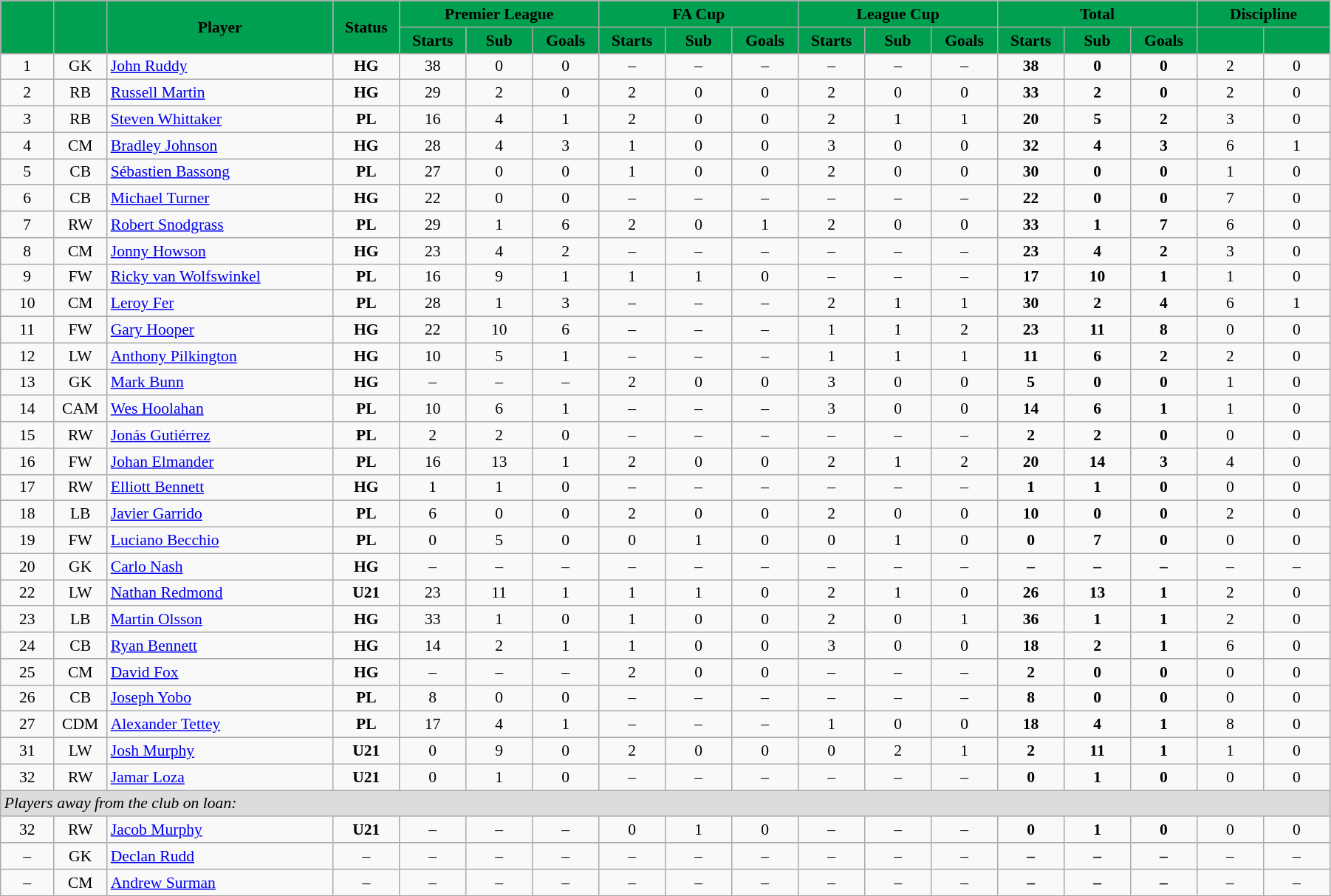<table class="wikitable"  style="text-align:center; font-size:90%; width:95%;">
<tr>
<th rowspan="2" style="background:#00a050; color:black; width: 4%"></th>
<th rowspan="2" style="background:#00a050; color:black; width: 4%"></th>
<th rowspan="2" style="background:#00a050; color:black;">Player</th>
<th rowspan="2" style="background:#00a050; color:black; width: 5%">Status</th>
<th colspan="3" style="background:#00a050; color:black;">Premier League</th>
<th colspan="3" style="background:#00a050; color:black;">FA Cup</th>
<th colspan="3" style="background:#00a050; color:black;">League Cup</th>
<th colspan="3" style="background:#00a050; color:black;">Total</th>
<th colspan="2" style="background:#00a050; color:black;">Discipline</th>
</tr>
<tr>
<th style="background:#00a050; color:black; width: 5%;">Starts</th>
<th style="background:#00a050; color:black; width: 5%;">Sub</th>
<th style="background:#00a050; color:black; width: 5%;">Goals</th>
<th style="background:#00a050; color:black; width: 5%;">Starts</th>
<th style="background:#00a050; color:black; width: 5%;">Sub</th>
<th style="background:#00a050; color:black; width: 5%;">Goals</th>
<th style="background:#00a050; color:black; width: 5%;">Starts</th>
<th style="background:#00a050; color:black; width: 5%;">Sub</th>
<th style="background:#00a050; color:black; width: 5%;">Goals</th>
<th style="background:#00a050; color:black; width: 5%;">Starts</th>
<th style="background:#00a050; color:black; width: 5%;">Sub</th>
<th style="background:#00a050; color:black; width: 5%;">Goals</th>
<th style="background:#00a050; color:black; width: 5%;"></th>
<th style="background:#00a050; color:black; width: 5%;"></th>
</tr>
<tr>
<td>1</td>
<td>GK</td>
<td style="text-align:left;"><a href='#'>John Ruddy</a></td>
<td><strong>HG</strong></td>
<td>38</td>
<td>0</td>
<td>0</td>
<td>–</td>
<td>–</td>
<td>–</td>
<td>–</td>
<td>–</td>
<td>–</td>
<td><strong>38</strong></td>
<td><strong>0</strong></td>
<td><strong>0</strong></td>
<td>2</td>
<td>0</td>
</tr>
<tr>
<td>2</td>
<td>RB</td>
<td style="text-align:left;"><a href='#'>Russell Martin</a></td>
<td><strong>HG</strong></td>
<td>29</td>
<td>2</td>
<td>0</td>
<td>2</td>
<td>0</td>
<td>0</td>
<td>2</td>
<td>0</td>
<td>0</td>
<td><strong>33</strong></td>
<td><strong>2</strong></td>
<td><strong>0</strong></td>
<td>2</td>
<td>0</td>
</tr>
<tr>
<td>3</td>
<td>RB</td>
<td style="text-align:left;"><a href='#'>Steven Whittaker</a></td>
<td><strong>PL</strong></td>
<td>16</td>
<td>4</td>
<td>1</td>
<td>2</td>
<td>0</td>
<td>0</td>
<td>2</td>
<td>1</td>
<td>1</td>
<td><strong>20</strong></td>
<td><strong>5</strong></td>
<td><strong>2</strong></td>
<td>3</td>
<td>0</td>
</tr>
<tr>
<td>4</td>
<td>CM</td>
<td style="text-align:left;"><a href='#'>Bradley Johnson</a></td>
<td><strong>HG</strong></td>
<td>28</td>
<td>4</td>
<td>3</td>
<td>1</td>
<td>0</td>
<td>0</td>
<td>3</td>
<td>0</td>
<td>0</td>
<td><strong>32</strong></td>
<td><strong>4</strong></td>
<td><strong>3</strong></td>
<td>6</td>
<td>1</td>
</tr>
<tr>
<td>5</td>
<td>CB</td>
<td style="text-align:left;"><a href='#'>Sébastien Bassong</a></td>
<td><strong>PL</strong></td>
<td>27</td>
<td>0</td>
<td>0</td>
<td>1</td>
<td>0</td>
<td>0</td>
<td>2</td>
<td>0</td>
<td>0</td>
<td><strong>30</strong></td>
<td><strong>0</strong></td>
<td><strong>0</strong></td>
<td>1</td>
<td>0</td>
</tr>
<tr>
<td>6</td>
<td>CB</td>
<td style="text-align:left;"><a href='#'>Michael Turner</a></td>
<td><strong>HG</strong></td>
<td>22</td>
<td>0</td>
<td>0</td>
<td>–</td>
<td>–</td>
<td>–</td>
<td>–</td>
<td>–</td>
<td>–</td>
<td><strong>22</strong></td>
<td><strong>0</strong></td>
<td><strong>0</strong></td>
<td>7</td>
<td>0</td>
</tr>
<tr>
<td>7</td>
<td>RW</td>
<td style="text-align:left;"><a href='#'>Robert Snodgrass</a></td>
<td><strong>PL</strong></td>
<td>29</td>
<td>1</td>
<td>6</td>
<td>2</td>
<td>0</td>
<td>1</td>
<td>2</td>
<td>0</td>
<td>0</td>
<td><strong>33</strong></td>
<td><strong>1</strong></td>
<td><strong>7</strong></td>
<td>6</td>
<td>0</td>
</tr>
<tr>
<td>8</td>
<td>CM</td>
<td style="text-align:left;"><a href='#'>Jonny Howson</a></td>
<td><strong>HG</strong></td>
<td>23</td>
<td>4</td>
<td>2</td>
<td>–</td>
<td>–</td>
<td>–</td>
<td>–</td>
<td>–</td>
<td>–</td>
<td><strong>23</strong></td>
<td><strong>4</strong></td>
<td><strong>2</strong></td>
<td>3</td>
<td>0</td>
</tr>
<tr>
<td>9</td>
<td>FW</td>
<td style="text-align:left;"><a href='#'>Ricky van Wolfswinkel</a></td>
<td><strong>PL</strong></td>
<td>16</td>
<td>9</td>
<td>1</td>
<td>1</td>
<td>1</td>
<td>0</td>
<td>–</td>
<td>–</td>
<td>–</td>
<td><strong>17</strong></td>
<td><strong>10</strong></td>
<td><strong>1</strong></td>
<td>1</td>
<td>0</td>
</tr>
<tr>
<td>10</td>
<td>CM</td>
<td style="text-align:left;"><a href='#'>Leroy Fer</a></td>
<td><strong>PL</strong></td>
<td>28</td>
<td>1</td>
<td>3</td>
<td>–</td>
<td>–</td>
<td>–</td>
<td>2</td>
<td>1</td>
<td>1</td>
<td><strong>30</strong></td>
<td><strong>2</strong></td>
<td><strong>4</strong></td>
<td>6</td>
<td>1</td>
</tr>
<tr>
<td>11</td>
<td>FW</td>
<td style="text-align:left;"><a href='#'>Gary Hooper</a></td>
<td><strong>HG</strong></td>
<td>22</td>
<td>10</td>
<td>6</td>
<td>–</td>
<td>–</td>
<td>–</td>
<td>1</td>
<td>1</td>
<td>2</td>
<td><strong>23</strong></td>
<td><strong>11</strong></td>
<td><strong>8</strong></td>
<td>0</td>
<td>0</td>
</tr>
<tr>
<td>12</td>
<td>LW</td>
<td style="text-align:left;"><a href='#'>Anthony Pilkington</a></td>
<td><strong>HG</strong></td>
<td>10</td>
<td>5</td>
<td>1</td>
<td>–</td>
<td>–</td>
<td>–</td>
<td>1</td>
<td>1</td>
<td>1</td>
<td><strong>11</strong></td>
<td><strong>6</strong></td>
<td><strong>2</strong></td>
<td>2</td>
<td>0</td>
</tr>
<tr>
<td>13</td>
<td>GK</td>
<td style="text-align:left;"><a href='#'>Mark Bunn</a></td>
<td><strong>HG</strong></td>
<td>–</td>
<td>–</td>
<td>–</td>
<td>2</td>
<td>0</td>
<td>0</td>
<td>3</td>
<td>0</td>
<td>0</td>
<td><strong>5</strong></td>
<td><strong>0</strong></td>
<td><strong>0</strong></td>
<td>1</td>
<td>0</td>
</tr>
<tr>
<td>14</td>
<td>CAM</td>
<td style="text-align:left;"><a href='#'>Wes Hoolahan</a></td>
<td><strong>PL</strong></td>
<td>10</td>
<td>6</td>
<td>1</td>
<td>–</td>
<td>–</td>
<td>–</td>
<td>3</td>
<td>0</td>
<td>0</td>
<td><strong>14</strong></td>
<td><strong>6</strong></td>
<td><strong>1</strong></td>
<td>1</td>
<td>0</td>
</tr>
<tr>
<td>15</td>
<td>RW</td>
<td style="text-align:left;"><a href='#'>Jonás Gutiérrez</a></td>
<td><strong>PL</strong></td>
<td>2</td>
<td>2</td>
<td>0</td>
<td>–</td>
<td>–</td>
<td>–</td>
<td>–</td>
<td>–</td>
<td>–</td>
<td><strong>2</strong></td>
<td><strong>2</strong></td>
<td><strong>0</strong></td>
<td>0</td>
<td>0</td>
</tr>
<tr>
<td>16</td>
<td>FW</td>
<td style="text-align:left;"><a href='#'>Johan Elmander</a></td>
<td><strong>PL</strong></td>
<td>16</td>
<td>13</td>
<td>1</td>
<td>2</td>
<td>0</td>
<td>0</td>
<td>2</td>
<td>1</td>
<td>2</td>
<td><strong>20</strong></td>
<td><strong>14</strong></td>
<td><strong>3</strong></td>
<td>4</td>
<td>0</td>
</tr>
<tr>
<td>17</td>
<td>RW</td>
<td style="text-align:left;"><a href='#'>Elliott Bennett</a></td>
<td><strong>HG</strong></td>
<td>1</td>
<td>1</td>
<td>0</td>
<td>–</td>
<td>–</td>
<td>–</td>
<td>–</td>
<td>–</td>
<td>–</td>
<td><strong>1</strong></td>
<td><strong>1</strong></td>
<td><strong>0</strong></td>
<td>0</td>
<td>0</td>
</tr>
<tr>
<td>18</td>
<td>LB</td>
<td style="text-align:left;"><a href='#'>Javier Garrido</a></td>
<td><strong>PL</strong></td>
<td>6</td>
<td>0</td>
<td>0</td>
<td>2</td>
<td>0</td>
<td>0</td>
<td>2</td>
<td>0</td>
<td>0</td>
<td><strong>10</strong></td>
<td><strong>0</strong></td>
<td><strong>0</strong></td>
<td>2</td>
<td>0</td>
</tr>
<tr>
<td>19</td>
<td>FW</td>
<td style="text-align:left;"><a href='#'>Luciano Becchio</a></td>
<td><strong>PL</strong></td>
<td>0</td>
<td>5</td>
<td>0</td>
<td>0</td>
<td>1</td>
<td>0</td>
<td>0</td>
<td>1</td>
<td>0</td>
<td><strong>0</strong></td>
<td><strong>7</strong></td>
<td><strong>0</strong></td>
<td>0</td>
<td>0</td>
</tr>
<tr>
<td>20</td>
<td>GK</td>
<td style="text-align:left;"><a href='#'>Carlo Nash</a></td>
<td><strong>HG</strong></td>
<td>–</td>
<td>–</td>
<td>–</td>
<td>–</td>
<td>–</td>
<td>–</td>
<td>–</td>
<td>–</td>
<td>–</td>
<td><strong>–</strong></td>
<td><strong>–</strong></td>
<td><strong>–</strong></td>
<td>–</td>
<td>–</td>
</tr>
<tr>
<td>22</td>
<td>LW</td>
<td style="text-align:left;"><a href='#'>Nathan Redmond</a></td>
<td><strong>U21</strong></td>
<td>23</td>
<td>11</td>
<td>1</td>
<td>1</td>
<td>1</td>
<td>0</td>
<td>2</td>
<td>1</td>
<td>0</td>
<td><strong>26</strong></td>
<td><strong>13</strong></td>
<td><strong>1</strong></td>
<td>2</td>
<td>0</td>
</tr>
<tr>
<td>23</td>
<td>LB</td>
<td style="text-align:left;"><a href='#'>Martin Olsson</a></td>
<td><strong>HG</strong></td>
<td>33</td>
<td>1</td>
<td>0</td>
<td>1</td>
<td>0</td>
<td>0</td>
<td>2</td>
<td>0</td>
<td>1</td>
<td><strong>36</strong></td>
<td><strong>1</strong></td>
<td><strong>1</strong></td>
<td>2</td>
<td>0</td>
</tr>
<tr>
<td>24</td>
<td>CB</td>
<td style="text-align:left;"><a href='#'>Ryan Bennett</a></td>
<td><strong>HG</strong></td>
<td>14</td>
<td>2</td>
<td>1</td>
<td>1</td>
<td>0</td>
<td>0</td>
<td>3</td>
<td>0</td>
<td>0</td>
<td><strong>18</strong></td>
<td><strong>2</strong></td>
<td><strong>1</strong></td>
<td>6</td>
<td>0</td>
</tr>
<tr>
<td>25</td>
<td>CM</td>
<td style="text-align:left;"><a href='#'>David Fox</a></td>
<td><strong>HG</strong></td>
<td>–</td>
<td>–</td>
<td>–</td>
<td>2</td>
<td>0</td>
<td>0</td>
<td>–</td>
<td>–</td>
<td>–</td>
<td><strong>2</strong></td>
<td><strong>0</strong></td>
<td><strong>0</strong></td>
<td>0</td>
<td>0</td>
</tr>
<tr>
<td>26</td>
<td>CB</td>
<td style="text-align:left;"><a href='#'>Joseph Yobo</a></td>
<td><strong>PL</strong></td>
<td>8</td>
<td>0</td>
<td>0</td>
<td>–</td>
<td>–</td>
<td>–</td>
<td>–</td>
<td>–</td>
<td>–</td>
<td><strong>8</strong></td>
<td><strong>0</strong></td>
<td><strong>0</strong></td>
<td>0</td>
<td>0</td>
</tr>
<tr>
<td>27</td>
<td>CDM</td>
<td style="text-align:left;"><a href='#'>Alexander Tettey</a></td>
<td><strong>PL</strong></td>
<td>17</td>
<td>4</td>
<td>1</td>
<td>–</td>
<td>–</td>
<td>–</td>
<td>1</td>
<td>0</td>
<td>0</td>
<td><strong>18</strong></td>
<td><strong>4</strong></td>
<td><strong>1</strong></td>
<td>8</td>
<td>0</td>
</tr>
<tr>
<td>31</td>
<td>LW</td>
<td style="text-align:left;"><a href='#'>Josh Murphy</a></td>
<td><strong>U21</strong></td>
<td>0</td>
<td>9</td>
<td>0</td>
<td>2</td>
<td>0</td>
<td>0</td>
<td>0</td>
<td>2</td>
<td>1</td>
<td><strong>2</strong></td>
<td><strong>11</strong></td>
<td><strong>1</strong></td>
<td>1</td>
<td>0</td>
</tr>
<tr>
<td>32</td>
<td>RW</td>
<td style="text-align:left;"><a href='#'>Jamar Loza</a></td>
<td><strong>U21</strong></td>
<td>0</td>
<td>1</td>
<td>0</td>
<td>–</td>
<td>–</td>
<td>–</td>
<td>–</td>
<td>–</td>
<td>–</td>
<td><strong>0</strong></td>
<td><strong>1</strong></td>
<td><strong>0</strong></td>
<td>0</td>
<td>0</td>
</tr>
<tr>
<td colspan="18" style="background:#dcdcdc; text-align:left;"><em>Players away from the club on loan:</em></td>
</tr>
<tr>
<td>32</td>
<td>RW</td>
<td style="text-align:left;"><a href='#'>Jacob Murphy</a></td>
<td><strong>U21</strong></td>
<td>–</td>
<td>–</td>
<td>–</td>
<td>0</td>
<td>1</td>
<td>0</td>
<td>–</td>
<td>–</td>
<td>–</td>
<td><strong>0</strong></td>
<td><strong>1</strong></td>
<td><strong>0</strong></td>
<td>0</td>
<td>0</td>
</tr>
<tr>
<td>–</td>
<td>GK</td>
<td style="text-align:left;"><a href='#'>Declan Rudd</a></td>
<td>–</td>
<td>–</td>
<td>–</td>
<td>–</td>
<td>–</td>
<td>–</td>
<td>–</td>
<td>–</td>
<td>–</td>
<td>–</td>
<td><strong>–</strong></td>
<td><strong>–</strong></td>
<td><strong>–</strong></td>
<td>–</td>
<td>–</td>
</tr>
<tr>
<td>–</td>
<td>CM</td>
<td style="text-align:left;"><a href='#'>Andrew Surman</a></td>
<td>–</td>
<td>–</td>
<td>–</td>
<td>–</td>
<td>–</td>
<td>–</td>
<td>–</td>
<td>–</td>
<td>–</td>
<td>–</td>
<td><strong>–</strong></td>
<td><strong>–</strong></td>
<td><strong>–</strong></td>
<td>–</td>
<td>–<br></td>
</tr>
</table>
